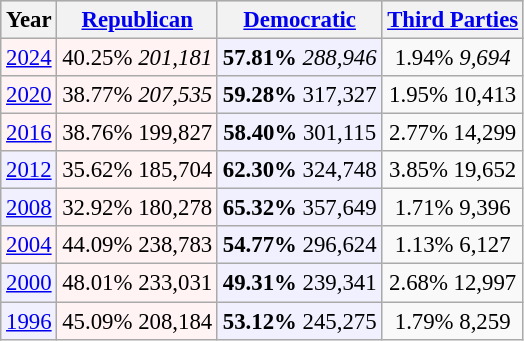<table class="wikitable" style="font-size:95%;">
<tr bgcolor=lightgrey>
<th>Year</th>
<th><a href='#'>Republican</a></th>
<th><a href='#'>Democratic</a></th>
<th><a href='#'>Third Parties</a></th>
</tr>
<tr>
<td align="center" bgcolor="#fff3f3"><a href='#'>2024</a></td>
<td align="center" bgcolor="#fff3f3">40.25% <em>201,181</em></td>
<td align="center" bgcolor="#f0f0ff"><strong>57.81%</strong> <em>288,946</em></td>
<td align="center">1.94% <em>9,694</em></td>
</tr>
<tr>
<td align="center" bgcolor="#fff3f3"><a href='#'>2020</a></td>
<td align="center" bgcolor="#fff3f3">38.77% <em>207,535</td>
<td align="center" bgcolor="#f0f0ff"><strong>59.28%</strong> </em>317,327<em></td>
<td align="center">1.95% </em>10,413<em></td>
</tr>
<tr>
<td align="center" bgcolor="#fff3f3"><a href='#'>2016</a></td>
<td align="center" bgcolor="#fff3f3">38.76% </em>199,827<em></td>
<td align="center" bgcolor="#f0f0ff"><strong>58.40%</strong> </em>301,115<em></td>
<td align="center">2.77% </em>14,299<em></td>
</tr>
<tr>
<td align="center" bgcolor="#f0f0ff"><a href='#'>2012</a></td>
<td align="center" bgcolor="#fff3f3">35.62% </em>185,704<em></td>
<td align="center" bgcolor="#f0f0ff"><strong>62.30%</strong> </em>324,748<em></td>
<td align="center">3.85% </em>19,652<em></td>
</tr>
<tr>
<td align="center" bgcolor="#f0f0ff"><a href='#'>2008</a></td>
<td align="center" bgcolor="#fff3f3">32.92% </em>180,278<em></td>
<td align="center" bgcolor="#f0f0ff"><strong>65.32%</strong> </em>357,649<em></td>
<td align="center">1.71% </em>9,396<em></td>
</tr>
<tr>
<td align="center" bgcolor="#fff3f3"><a href='#'>2004</a></td>
<td align="center" bgcolor="#fff3f3">44.09% </em>238,783<em></td>
<td align="center" bgcolor="#f0f0ff"><strong>54.77%</strong> </em>296,624<em></td>
<td align="center">1.13% </em>6,127<em></td>
</tr>
<tr>
<td align="center" bgcolor="#f0f0ff"><a href='#'>2000</a></td>
<td align="center" bgcolor="#fff3f3">48.01% </em>233,031<em></td>
<td align="center" bgcolor="#f0f0ff"><strong>49.31%</strong> </em>239,341<em></td>
<td align="center">2.68% </em>12,997<em></td>
</tr>
<tr>
<td align="center" bgcolor="#f0f0ff"><a href='#'>1996</a></td>
<td align="center" bgcolor="#fff3f3">45.09% </em>208,184<em></td>
<td align="center" bgcolor="#f0f0ff"><strong>53.12%</strong> </em>245,275<em></td>
<td align="center">1.79% </em>8,259<em></td>
</tr>
</table>
